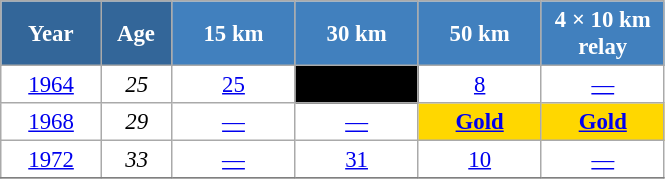<table class="wikitable" style="font-size:95%; text-align:center; border:grey solid 1px; border-collapse:collapse; background:#ffffff;">
<tr>
<th style="background-color:#369; color:white; width:60px;"> Year </th>
<th style="background-color:#369; color:white; width:40px;"> Age </th>
<th style="background-color:#4180be; color:white; width:75px;"> 15 km </th>
<th style="background-color:#4180be; color:white; width:75px;"> 30 km </th>
<th style="background-color:#4180be; color:white; width:75px;"> 50 km </th>
<th style="background-color:#4180be; color:white; width:75px;"> 4 × 10 km <br> relay </th>
</tr>
<tr>
<td><a href='#'>1964</a></td>
<td><em>25</em></td>
<td><a href='#'>25</a></td>
<td style="background:#000; color:#fff;"><a href='#'><span></span></a></td>
<td><a href='#'>8</a></td>
<td><a href='#'>—</a></td>
</tr>
<tr>
<td><a href='#'>1968</a></td>
<td><em>29</em></td>
<td><a href='#'>—</a></td>
<td><a href='#'>—</a></td>
<td style="background:gold;"><a href='#'><strong>Gold</strong></a></td>
<td style="background:gold;"><a href='#'><strong>Gold</strong></a></td>
</tr>
<tr>
<td><a href='#'>1972</a></td>
<td><em>33</em></td>
<td><a href='#'>—</a></td>
<td><a href='#'>31</a></td>
<td><a href='#'>10</a></td>
<td><a href='#'>—</a></td>
</tr>
<tr>
</tr>
</table>
